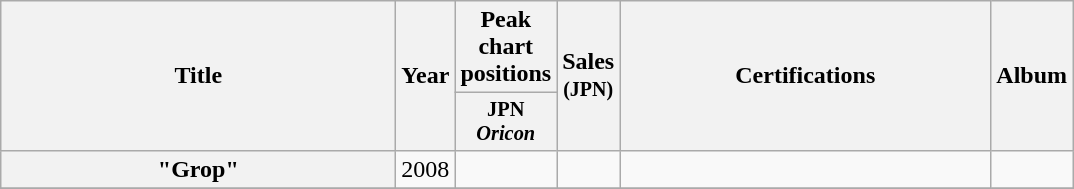<table class="wikitable plainrowheaders" style="text-align:center;">
<tr>
<th scope="col" rowspan="2" style="width:16em;">Title</th>
<th scope="col" rowspan="2">Year</th>
<th scope="col" colspan="1">Peak chart positions</th>
<th scope="col" rowspan="2">Sales<br><small>(JPN)</small></th>
<th scope="col" rowspan="2" style="width:15em;">Certifications</th>
<th scope="col" rowspan="2">Album</th>
</tr>
<tr>
<th style="width:3em;font-size:85%">JPN <em>Oricon</em><br></th>
</tr>
<tr>
<th scope="row">"Grop"</th>
<td>2008</td>
<td></td>
<td></td>
<td></td>
<td></td>
</tr>
<tr>
</tr>
</table>
